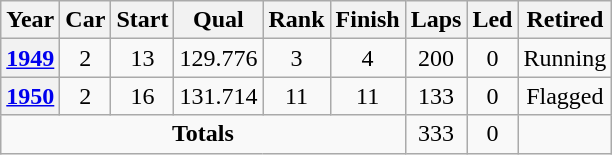<table class="wikitable" style="text-align:center">
<tr>
<th>Year</th>
<th>Car</th>
<th>Start</th>
<th>Qual</th>
<th>Rank</th>
<th>Finish</th>
<th>Laps</th>
<th>Led</th>
<th>Retired</th>
</tr>
<tr>
<th><a href='#'>1949</a></th>
<td>2</td>
<td>13</td>
<td>129.776</td>
<td>3</td>
<td>4</td>
<td>200</td>
<td>0</td>
<td>Running</td>
</tr>
<tr>
<th><a href='#'>1950</a></th>
<td>2</td>
<td>16</td>
<td>131.714</td>
<td>11</td>
<td>11</td>
<td>133</td>
<td>0</td>
<td>Flagged</td>
</tr>
<tr>
<td colspan=6><strong>Totals</strong></td>
<td>333</td>
<td>0</td>
<td></td>
</tr>
</table>
